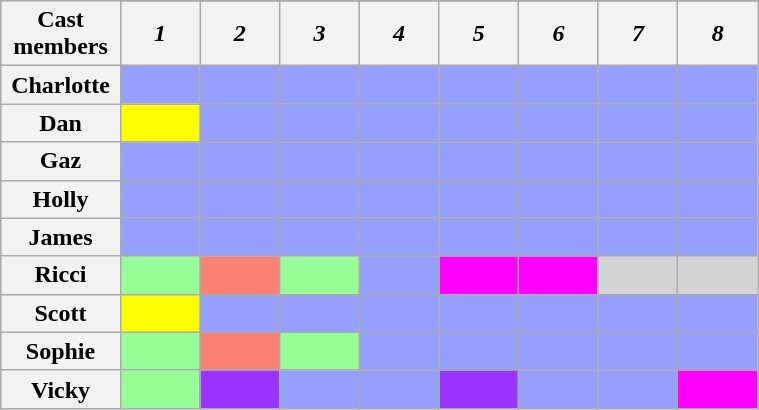<table class="wikitable" style="text-align:center; width:40%;">
<tr>
<th rowspan="2" style="width:15%;">Cast members</th>
</tr>
<tr>
<th style="text-align:center; width:10%;"><em>1</em></th>
<th style="text-align:center; width:10%;"><em>2</em></th>
<th style="text-align:center; width:10%;"><em>3</em></th>
<th style="text-align:center; width:10%;"><em>4</em></th>
<th style="text-align:center; width:10%;"><em>5</em></th>
<th style="text-align:center; width:10%;"><em>6</em></th>
<th style="text-align:center; width:10%;"><em>7</em></th>
<th style="text-align:center; width:10%;"><em>8</em></th>
</tr>
<tr>
<th>Charlotte</th>
<th style="background:#959FFD;"></th>
<th style="background:#959FFD;"></th>
<th style="background:#959FFD;"></th>
<th style="background:#959FFD;"></th>
<th style="background:#959FFD;"></th>
<th style="background:#959FFD;"></th>
<th style="background:#959FFD;"></th>
<th style="background:#959FFD;"></th>
</tr>
<tr>
<th>Dan</th>
<th style="background:#ff0;"></th>
<th style="background:#959FFD;"></th>
<th style="background:#959FFD;"></th>
<th style="background:#959FFD;"></th>
<th style="background:#959FFD;"></th>
<th style="background:#959FFD;"></th>
<th style="background:#959FFD;"></th>
<th style="background:#959FFD;"></th>
</tr>
<tr>
<th>Gaz</th>
<th style="background:#959FFD;"></th>
<th style="background:#959FFD;"></th>
<th style="background:#959FFD;"></th>
<th style="background:#959FFD;"></th>
<th style="background:#959FFD;"></th>
<th style="background:#959FFD;"></th>
<th style="background:#959FFD;"></th>
<th style="background:#959FFD;"></th>
</tr>
<tr>
<th>Holly</th>
<th style="background:#959FFD;"></th>
<th style="background:#959FFD;"></th>
<th style="background:#959FFD;"></th>
<th style="background:#959FFD;"></th>
<th style="background:#959FFD;"></th>
<th style="background:#959FFD;"></th>
<th style="background:#959FFD;"></th>
<th style="background:#959FFD;"></th>
</tr>
<tr>
<th>James</th>
<th style="background:#959FFD;"></th>
<th style="background:#959FFD;"></th>
<th style="background:#959FFD;"></th>
<th style="background:#959FFD;"></th>
<th style="background:#959FFD;"></th>
<th style="background:#959FFD;"></th>
<th style="background:#959FFD;"></th>
<th style="background:#959FFD;"></th>
</tr>
<tr>
<th>Ricci</th>
<th style="background:#98FF98;"></th>
<th style="background:salmon;"></th>
<th style="background:#98FF98;"></th>
<th style="background:#959FFD;"></th>
<th style="background:#f0f;"></th>
<th style="background:#f0f;"></th>
<th style="background:lightgrey;"></th>
<th style="background:lightgrey;"></th>
</tr>
<tr>
<th>Scott</th>
<th style="background:#ff0;"></th>
<th style="background:#959FFD;"></th>
<th style="background:#959FFD;"></th>
<th style="background:#959FFD;"></th>
<th style="background:#959FFD;"></th>
<th style="background:#959FFD;"></th>
<th style="background:#959FFD;"></th>
<th style="background:#959FFD;"></th>
</tr>
<tr>
<th>Sophie</th>
<th style="background:#98FF98;"></th>
<th style="background:salmon;"></th>
<th style="background:#98FF98;"></th>
<th style="background:#959FFD;"></th>
<th style="background:#959FFD;"></th>
<th style="background:#959FFD;"></th>
<th style="background:#959FFD;"></th>
<th style="background:#959FFD;"></th>
</tr>
<tr>
<th>Vicky</th>
<th style="background:#98FF98;"></th>
<th style="background:#93f;"></th>
<th style="background:#959FFD;"></th>
<th style="background:#959FFD;"></th>
<th style="background:#93f;"></th>
<th style="background:#959FFD;"></th>
<th style="background:#959FFD;"></th>
<th style="background:#f0f;"></th>
</tr>
</table>
